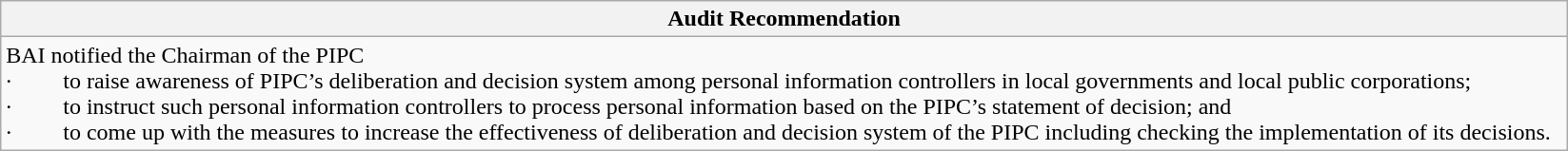<table class="wikitable">
<tr>
<th>Audit Recommendation</th>
</tr>
<tr>
<td>BAI notified the Chairman of the PIPC<br>·          to raise awareness of PIPC’s deliberation and  decision system among personal information controllers in local governments  and local public corporations;<br>·          to instruct such personal information  controllers to process personal information based on the PIPC’s statement of  decision; and<br>·          to come up with the measures to increase the  effectiveness of deliberation and decision system of the PIPC including  checking the implementation of its decisions.  </td>
</tr>
</table>
